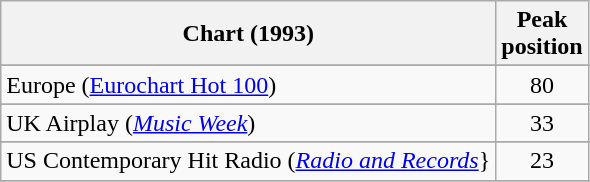<table class="wikitable sortable">
<tr>
<th>Chart (1993)</th>
<th>Peak<br>position</th>
</tr>
<tr>
</tr>
<tr>
<td>Europe (<a href='#'>Eurochart Hot 100</a>)</td>
<td align="center">80</td>
</tr>
<tr>
</tr>
<tr>
<td>UK Airplay (<em><a href='#'>Music Week</a></em>)</td>
<td align="center">33</td>
</tr>
<tr>
</tr>
<tr>
<td>US Contemporary Hit Radio (<em><a href='#'>Radio and Records</a></em>}</td>
<td align="center">23</td>
</tr>
<tr>
</tr>
</table>
